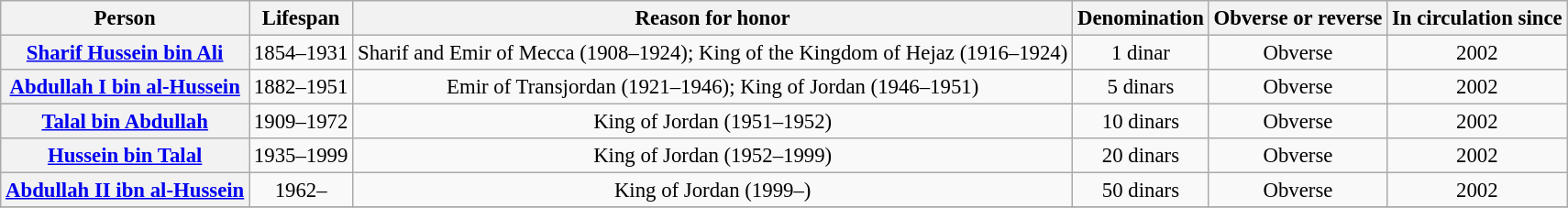<table class="wikitable" style="font-size: 95%; text-align:center;">
<tr>
<th>Person</th>
<th>Lifespan</th>
<th>Reason for honor</th>
<th>Denomination</th>
<th>Obverse or reverse</th>
<th>In circulation since</th>
</tr>
<tr>
<th><a href='#'>Sharif Hussein bin Ali</a></th>
<td>1854–1931</td>
<td>Sharif and Emir of Mecca (1908–1924); King of the Kingdom of Hejaz (1916–1924)</td>
<td>1 dinar</td>
<td>Obverse</td>
<td>2002</td>
</tr>
<tr>
<th><a href='#'>Abdullah I bin al-Hussein</a></th>
<td>1882–1951</td>
<td>Emir of Transjordan (1921–1946); King of Jordan (1946–1951)</td>
<td>5 dinars</td>
<td>Obverse</td>
<td>2002</td>
</tr>
<tr>
<th><a href='#'>Talal bin Abdullah</a></th>
<td>1909–1972</td>
<td>King of Jordan (1951–1952)</td>
<td>10 dinars</td>
<td>Obverse</td>
<td>2002</td>
</tr>
<tr>
<th><a href='#'>Hussein bin Talal</a></th>
<td>1935–1999</td>
<td>King of Jordan (1952–1999)</td>
<td>20 dinars</td>
<td>Obverse</td>
<td>2002</td>
</tr>
<tr>
<th><a href='#'>Abdullah II ibn al-Hussein</a></th>
<td>1962–</td>
<td>King of Jordan (1999–)</td>
<td>50 dinars</td>
<td>Obverse</td>
<td>2002</td>
</tr>
<tr>
</tr>
</table>
